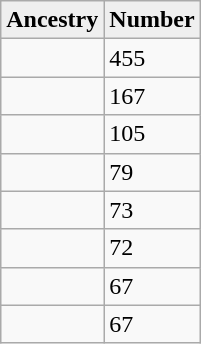<table style="float: center;" class="wikitable">
<tr>
<th style="background:#efefef;">Ancestry</th>
<th style="background:#efefef;">Number</th>
</tr>
<tr>
<td></td>
<td>455</td>
</tr>
<tr>
<td></td>
<td>167</td>
</tr>
<tr>
<td></td>
<td>105</td>
</tr>
<tr>
<td></td>
<td>79</td>
</tr>
<tr>
<td></td>
<td>73</td>
</tr>
<tr>
<td></td>
<td>72</td>
</tr>
<tr>
<td></td>
<td>67</td>
</tr>
<tr>
<td></td>
<td>67</td>
</tr>
</table>
